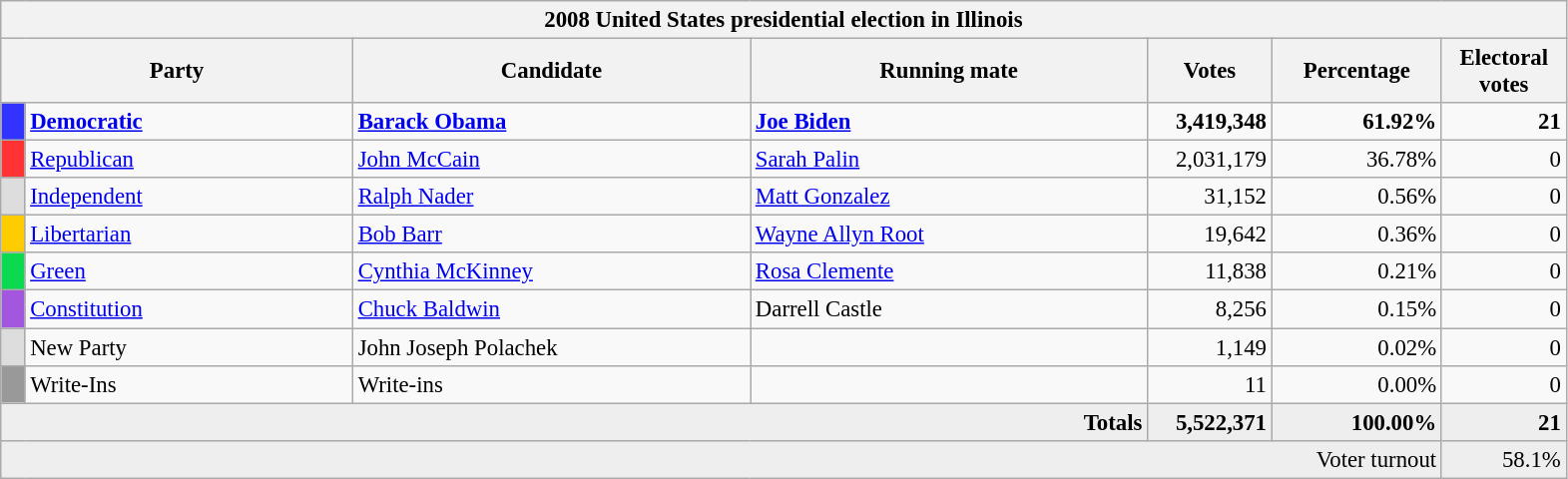<table class="wikitable" style="font-size: 95%;">
<tr>
<th colspan="7">2008 United States presidential election in Illinois</th>
</tr>
<tr>
<th colspan="2" style="width: 15em">Party</th>
<th style="width: 17em">Candidate</th>
<th style="width: 17em">Running mate</th>
<th style="width: 5em">Votes</th>
<th style="width: 7em">Percentage</th>
<th style="width: 5em">Electoral votes</th>
</tr>
<tr>
<th style="background:#33f; width:3px;"></th>
<td style="width: 130px"><strong><a href='#'>Democratic</a></strong></td>
<td><strong><a href='#'>Barack Obama</a></strong></td>
<td><strong><a href='#'>Joe Biden</a></strong></td>
<td style="text-align:right;"><strong>3,419,348</strong></td>
<td style="text-align:right;"><strong>61.92%</strong></td>
<td style="text-align:right;"><strong>21</strong></td>
</tr>
<tr>
<th style="background:#f33; width:3px;"></th>
<td style="width: 130px"><a href='#'>Republican</a></td>
<td><a href='#'>John McCain</a></td>
<td><a href='#'>Sarah Palin</a></td>
<td style="text-align:right;">2,031,179</td>
<td style="text-align:right;">36.78%</td>
<td style="text-align:right;">0</td>
</tr>
<tr>
<th style="background:#ddd; width:3px;"></th>
<td style="width: 130px"><a href='#'>Independent</a></td>
<td><a href='#'>Ralph Nader</a></td>
<td><a href='#'>Matt Gonzalez</a></td>
<td style="text-align:right;">31,152</td>
<td style="text-align:right;">0.56%</td>
<td style="text-align:right;">0</td>
</tr>
<tr>
<th style="background:#fc0; width:3px;"></th>
<td style="width: 130px"><a href='#'>Libertarian</a></td>
<td><a href='#'>Bob Barr</a></td>
<td><a href='#'>Wayne Allyn Root</a></td>
<td style="text-align:right;">19,642</td>
<td style="text-align:right;">0.36%</td>
<td style="text-align:right;">0</td>
</tr>
<tr>
<th style="background:#0bda51; width:3px;"></th>
<td style="width: 130px"><a href='#'>Green</a></td>
<td><a href='#'>Cynthia McKinney</a></td>
<td><a href='#'>Rosa Clemente</a></td>
<td style="text-align:right;">11,838</td>
<td style="text-align:right;">0.21%</td>
<td style="text-align:right;">0</td>
</tr>
<tr>
<th style="background:#a356de; width:3px;"></th>
<td style="width: 130px"><a href='#'>Constitution</a></td>
<td><a href='#'>Chuck Baldwin</a></td>
<td>Darrell Castle</td>
<td style="text-align:right;">8,256</td>
<td style="text-align:right;">0.15%</td>
<td style="text-align:right;">0</td>
</tr>
<tr>
<th style="background:#ddd; width:3px;"></th>
<td style="width: 130px">New Party</td>
<td>John Joseph Polachek</td>
<td></td>
<td style="text-align:right;">1,149</td>
<td style="text-align:right;">0.02%</td>
<td style="text-align:right;">0</td>
</tr>
<tr>
<th style="background:#999; width:3px;"></th>
<td style="width: 130px">Write-Ins</td>
<td>Write-ins</td>
<td></td>
<td style="text-align:right;">11</td>
<td style="text-align:right;">0.00%</td>
<td style="text-align:right;">0</td>
</tr>
<tr style="background:#eee; text-align:right;">
<td colspan="4"><strong>Totals</strong></td>
<td><strong>5,522,371</strong></td>
<td><strong>100.00%</strong></td>
<td><strong>21</strong></td>
</tr>
<tr style="background:#eee; text-align:right;">
<td colspan="6">Voter turnout</td>
<td>58.1%</td>
</tr>
</table>
